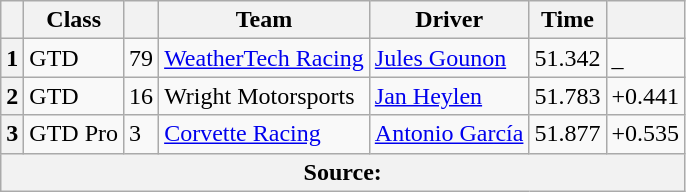<table class="wikitable">
<tr>
<th scope="col"></th>
<th scope="col">Class</th>
<th scope="col"></th>
<th scope="col">Team</th>
<th scope="col">Driver</th>
<th scope="col">Time</th>
<th scope="col"></th>
</tr>
<tr>
<th scope="row">1</th>
<td>GTD</td>
<td>79</td>
<td><a href='#'>WeatherTech Racing</a></td>
<td><a href='#'>Jules Gounon</a></td>
<td>51.342</td>
<td>_</td>
</tr>
<tr>
<th scope="row">2</th>
<td>GTD</td>
<td>16</td>
<td>Wright Motorsports</td>
<td><a href='#'>Jan Heylen</a></td>
<td>51.783</td>
<td>+0.441</td>
</tr>
<tr>
<th scope="row">3</th>
<td>GTD Pro</td>
<td>3</td>
<td><a href='#'>Corvette Racing</a></td>
<td><a href='#'>Antonio García</a></td>
<td>51.877</td>
<td>+0.535</td>
</tr>
<tr>
<th colspan="7">Source:</th>
</tr>
</table>
